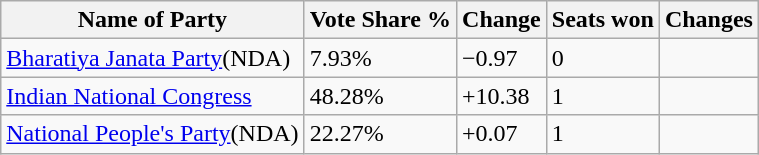<table class="wikitable sortable">
<tr>
<th>Name of Party</th>
<th>Vote Share %</th>
<th>Change</th>
<th>Seats won</th>
<th>Changes</th>
</tr>
<tr>
<td><a href='#'>Bharatiya Janata Party</a>(NDA)</td>
<td>7.93%</td>
<td>−0.97</td>
<td>0</td>
<td></td>
</tr>
<tr>
<td><a href='#'>Indian National Congress</a></td>
<td>48.28%</td>
<td>+10.38</td>
<td>1</td>
<td></td>
</tr>
<tr>
<td><a href='#'>National People's Party</a>(NDA)</td>
<td>22.27%</td>
<td>+0.07</td>
<td>1</td>
<td></td>
</tr>
</table>
